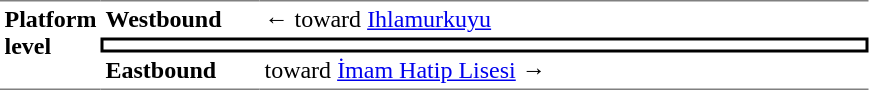<table cellpadding="3" cellspacing="0" border="0">
<tr>
<td width="50" style="border-top-color: gray; border-bottom-color: gray; border-top-width: 1px; border-bottom-width: 1px; border-top-style: solid; border-bottom-style: solid;" valign="top" rowspan="3"><strong>Platform level</strong></td>
<td width="100" style="border-top-color: gray; border-top-width: 1px; border-top-style: solid;"><strong>Westbound</strong></td>
<td width="400" style="border-top-color: gray; border-top-width: 1px; border-top-style: solid;">←  toward <a href='#'>Ihlamurkuyu</a></td>
</tr>
<tr>
<td style="border: 2px solid black; border-image: none; text-align: center;" colspan="2"></td>
</tr>
<tr>
<td style="border-bottom-color: gray; border-bottom-width: 1px; border-bottom-style: solid;"><strong>Eastbound</strong></td>
<td style="border-bottom-color: gray; border-bottom-width: 1px; border-bottom-style: solid;"> toward <a href='#'>İmam Hatip Lisesi</a> →</td>
</tr>
</table>
